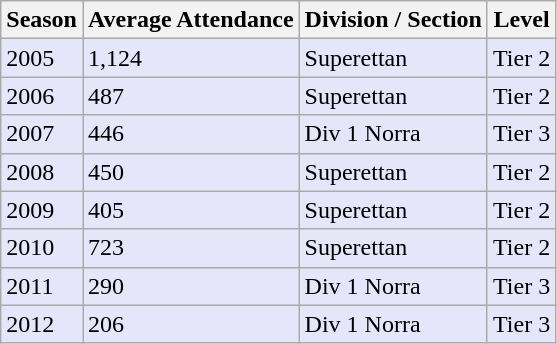<table class="wikitable">
<tr style="background:#f0f6fa;">
<th><strong>Season</strong></th>
<th><strong>Average Attendance</strong></th>
<th><strong>Division / Section</strong></th>
<th><strong>Level</strong></th>
</tr>
<tr>
<td style="background:#E6E6FA;">2005</td>
<td style="background:#E6E6FA;">1,124</td>
<td style="background:#E6E6FA;">Superettan</td>
<td style="background:#E6E6FA;">Tier 2</td>
</tr>
<tr>
<td style="background:#E6E6FA;">2006</td>
<td style="background:#E6E6FA;">487</td>
<td style="background:#E6E6FA;">Superettan</td>
<td style="background:#E6E6FA;">Tier 2</td>
</tr>
<tr>
<td style="background:#E6E6FA;">2007</td>
<td style="background:#E6E6FA;">446</td>
<td style="background:#E6E6FA;">Div 1 Norra</td>
<td style="background:#E6E6FA;">Tier 3</td>
</tr>
<tr>
<td style="background:#E6E6FA;">2008</td>
<td style="background:#E6E6FA;">450</td>
<td style="background:#E6E6FA;">Superettan</td>
<td style="background:#E6E6FA;">Tier 2</td>
</tr>
<tr>
<td style="background:#E6E6FA;">2009</td>
<td style="background:#E6E6FA;">405</td>
<td style="background:#E6E6FA;">Superettan</td>
<td style="background:#E6E6FA;">Tier 2</td>
</tr>
<tr>
<td style="background:#E6E6FA;">2010</td>
<td style="background:#E6E6FA;">723</td>
<td style="background:#E6E6FA;">Superettan</td>
<td style="background:#E6E6FA;">Tier 2</td>
</tr>
<tr>
<td style="background:#E6E6FA;">2011</td>
<td style="background:#E6E6FA;">290</td>
<td style="background:#E6E6FA;">Div 1 Norra</td>
<td style="background:#E6E6FA;">Tier 3</td>
</tr>
<tr>
<td style="background:#E6E6FA;">2012</td>
<td style="background:#E6E6FA;">206</td>
<td style="background:#E6E6FA;">Div 1 Norra</td>
<td style="background:#E6E6FA;">Tier 3</td>
</tr>
</table>
